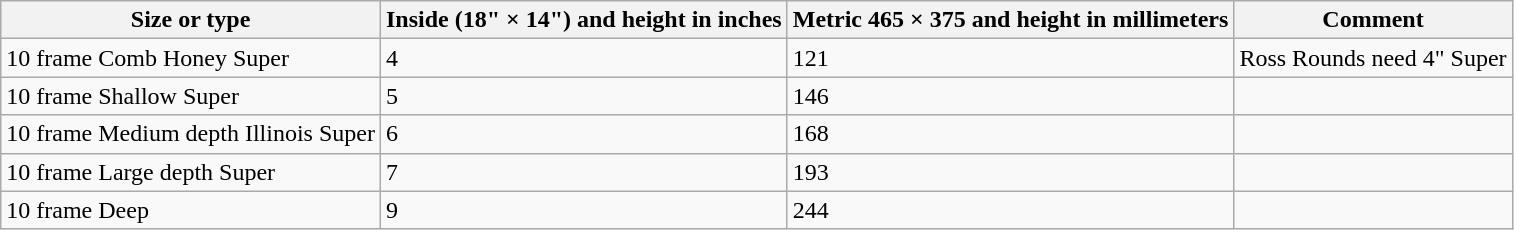<table class="wikitable">
<tr>
<th>Size or type</th>
<th>Inside (18" × 14") and height in inches</th>
<th>Metric 465 × 375 and height in millimeters</th>
<th>Comment</th>
</tr>
<tr>
<td>10 frame Comb Honey Super</td>
<td>4</td>
<td>121</td>
<td>Ross Rounds need 4" Super</td>
</tr>
<tr>
<td>10 frame Shallow Super</td>
<td>5</td>
<td>146</td>
<td></td>
</tr>
<tr>
<td>10 frame Medium depth Illinois Super</td>
<td>6</td>
<td>168</td>
<td></td>
</tr>
<tr>
<td>10 frame Large depth Super</td>
<td>7</td>
<td>193</td>
<td></td>
</tr>
<tr>
<td>10 frame Deep</td>
<td>9</td>
<td>244</td>
</tr>
</table>
